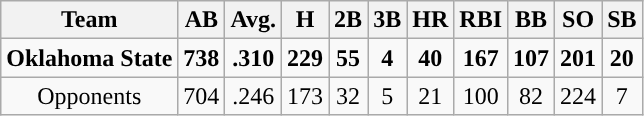<table class="wikitable sortable">
<tr>
<th>Team</th>
<th>AB</th>
<th>Avg.</th>
<th>H</th>
<th>2B</th>
<th>3B</th>
<th>HR</th>
<th>RBI</th>
<th>BB</th>
<th>SO</th>
<th>SB</th>
</tr>
<tr style="text-align:center;">
<td><strong>Oklahoma State</strong></td>
<td><strong>738</strong></td>
<td><strong>.310</strong></td>
<td><strong>229</strong></td>
<td><strong>55</strong></td>
<td><strong>4</strong></td>
<td><strong>40</strong></td>
<td><strong>167</strong></td>
<td><strong>107</strong></td>
<td><strong>201</strong></td>
<td><strong>20</strong></td>
</tr>
<tr style="text-align:center;">
<td>Opponents</td>
<td>704</td>
<td>.246</td>
<td>173</td>
<td>32</td>
<td>5</td>
<td>21</td>
<td>100</td>
<td>82</td>
<td>224</td>
<td>7</td>
</tr>
</table>
